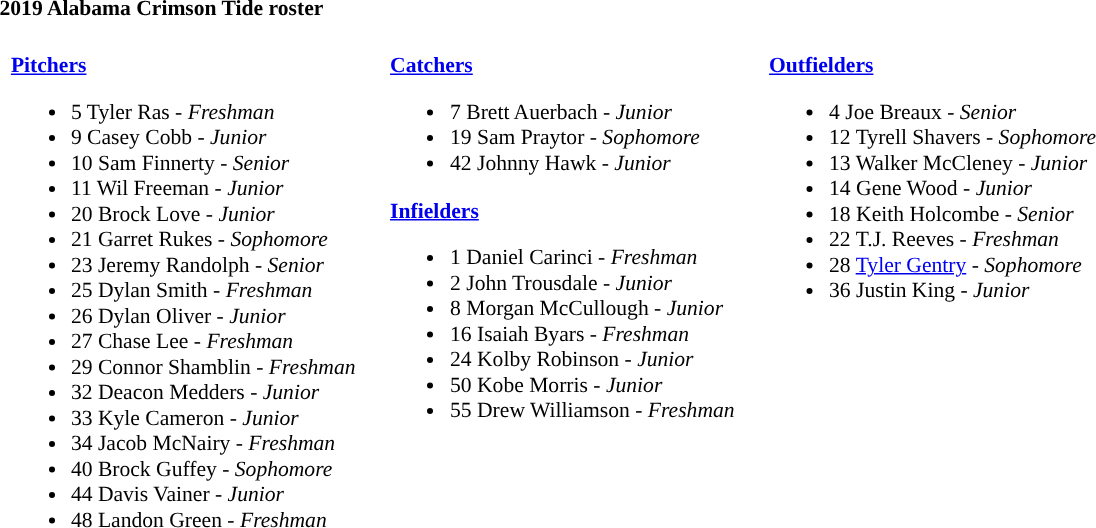<table class="toccolours" style="text-align: left; font-size:90%;">
<tr>
<th colspan="9">2019 Alabama Crimson Tide roster</th>
</tr>
<tr>
<td width="03"> </td>
<td valign="top"><br><strong><a href='#'>Pitchers</a></strong><ul><li>5 Tyler Ras - <em>Freshman</em></li><li>9 Casey Cobb - <em>Junior</em></li><li>10 Sam Finnerty - <em>Senior</em></li><li>11 Wil Freeman - <em>Junior</em></li><li>20 Brock Love - <em> Junior</em></li><li>21 Garret Rukes - <em> Sophomore</em></li><li>23 Jeremy Randolph - <em>Senior</em></li><li>25 Dylan Smith - <em>Freshman</em></li><li>26 Dylan Oliver - <em>Junior</em></li><li>27 Chase Lee - <em> Freshman</em></li><li>29 Connor Shamblin - <em>Freshman</em></li><li>32 Deacon Medders - <em>Junior</em></li><li>33 Kyle Cameron - <em> Junior</em></li><li>34 Jacob McNairy - <em>Freshman</em></li><li>40 Brock Guffey - <em>Sophomore</em></li><li>44 Davis Vainer - <em> Junior</em></li><li>48 Landon Green - <em>Freshman</em></li></ul></td>
<td width="15"> </td>
<td valign="top"><br><strong><a href='#'>Catchers</a></strong><ul><li>7 Brett Auerbach - <em>Junior</em></li><li>19 Sam Praytor - <em>Sophomore</em></li><li>42 Johnny Hawk - <em>Junior</em></li></ul><strong><a href='#'>Infielders</a></strong><ul><li>1 Daniel Carinci - <em>Freshman</em></li><li>2 John Trousdale - <em>Junior</em></li><li>8 Morgan McCullough - <em>Junior</em></li><li>16 Isaiah Byars - <em>Freshman</em></li><li>24 Kolby Robinson - <em>Junior</em></li><li>50 Kobe Morris - <em>Junior</em></li><li>55 Drew Williamson - <em>Freshman</em></li></ul></td>
<td width="15"> </td>
<td valign="top"><br><strong><a href='#'>Outfielders</a></strong><ul><li>4 Joe Breaux - <em>Senior</em></li><li>12 Tyrell Shavers - <em>Sophomore</em></li><li>13 Walker McCleney - <em>Junior</em></li><li>14 Gene Wood - <em> Junior</em></li><li>18 Keith Holcombe - <em>Senior</em></li><li>22 T.J. Reeves - <em>Freshman</em></li><li>28 <a href='#'>Tyler Gentry</a> - <em>Sophomore</em></li><li>36 Justin King - <em>Junior</em></li></ul></td>
</tr>
</table>
